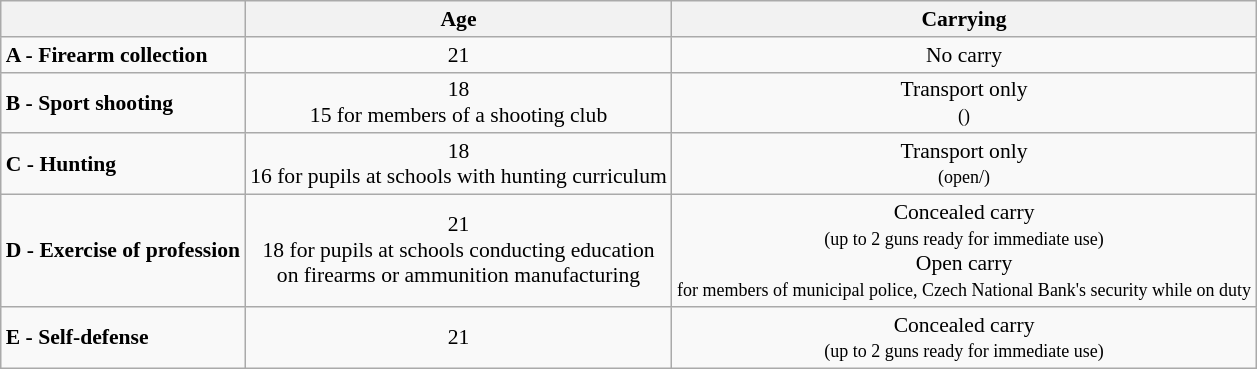<table class="wikitable sortable" style="font-size:90%;">
<tr>
<th></th>
<th>Age</th>
<th>Carrying</th>
</tr>
<tr>
<td><strong>A - Firearm collection</strong></td>
<td align=center>21</td>
<td align=center>No carry</td>
</tr>
<tr>
<td><strong>B - Sport shooting</strong></td>
<td align=center>18<br>15 for members of a shooting club</td>
<td align=center>Transport only<br> <small>()</small></td>
</tr>
<tr>
<td><strong>C - Hunting</strong></td>
<td align=center>18<br>16 for pupils at schools with hunting curriculum</td>
<td align=center>Transport only <br><small>(open/)</small></td>
</tr>
<tr>
<td><strong>D - Exercise of profession</strong></td>
<td align=center>21<br>18 for pupils at schools conducting education<br> on firearms or ammunition manufacturing</td>
<td align=center>Concealed carry <small><br>(up to 2 guns ready for immediate use)</small><br>Open carry<br> <small>for members of municipal police, Czech National Bank's security while on duty</small></td>
</tr>
<tr>
<td><strong>E - Self-defense</strong></td>
<td align=center>21</td>
<td align=center>Concealed carry<br> <small>(up to 2 guns ready for immediate use)</small></td>
</tr>
</table>
